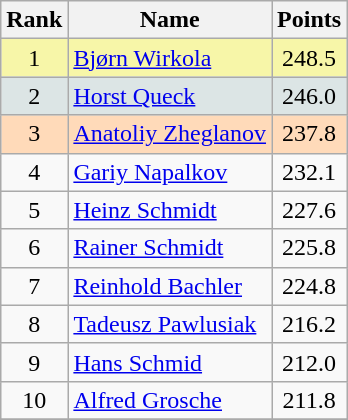<table class="wikitable sortable">
<tr>
<th align=Center>Rank</th>
<th>Name</th>
<th>Points</th>
</tr>
<tr style="background:#F7F6A8">
<td align=center>1</td>
<td> <a href='#'>Bjørn Wirkola</a></td>
<td align=center>248.5</td>
</tr>
<tr style="background: #DCE5E5;">
<td align=center>2</td>
<td> <a href='#'>Horst Queck</a></td>
<td align=center>246.0</td>
</tr>
<tr style="background: #FFDAB9;">
<td align=center>3</td>
<td> <a href='#'>Anatoliy Zheglanov</a></td>
<td align=center>237.8</td>
</tr>
<tr>
<td align=center>4</td>
<td> <a href='#'>Gariy Napalkov</a></td>
<td align=center>232.1</td>
</tr>
<tr>
<td align=center>5</td>
<td> <a href='#'>Heinz Schmidt</a></td>
<td align=center>227.6</td>
</tr>
<tr>
<td align=center>6</td>
<td> <a href='#'>Rainer Schmidt</a></td>
<td align=center>225.8</td>
</tr>
<tr>
<td align=center>7</td>
<td> <a href='#'>Reinhold Bachler</a></td>
<td align=center>224.8</td>
</tr>
<tr>
<td align=center>8</td>
<td> <a href='#'>Tadeusz Pawlusiak</a></td>
<td align=center>216.2</td>
</tr>
<tr>
<td align=center>9</td>
<td> <a href='#'>Hans Schmid</a></td>
<td align=center>212.0</td>
</tr>
<tr>
<td align=center>10</td>
<td> <a href='#'>Alfred Grosche</a></td>
<td align=center>211.8</td>
</tr>
<tr>
</tr>
</table>
